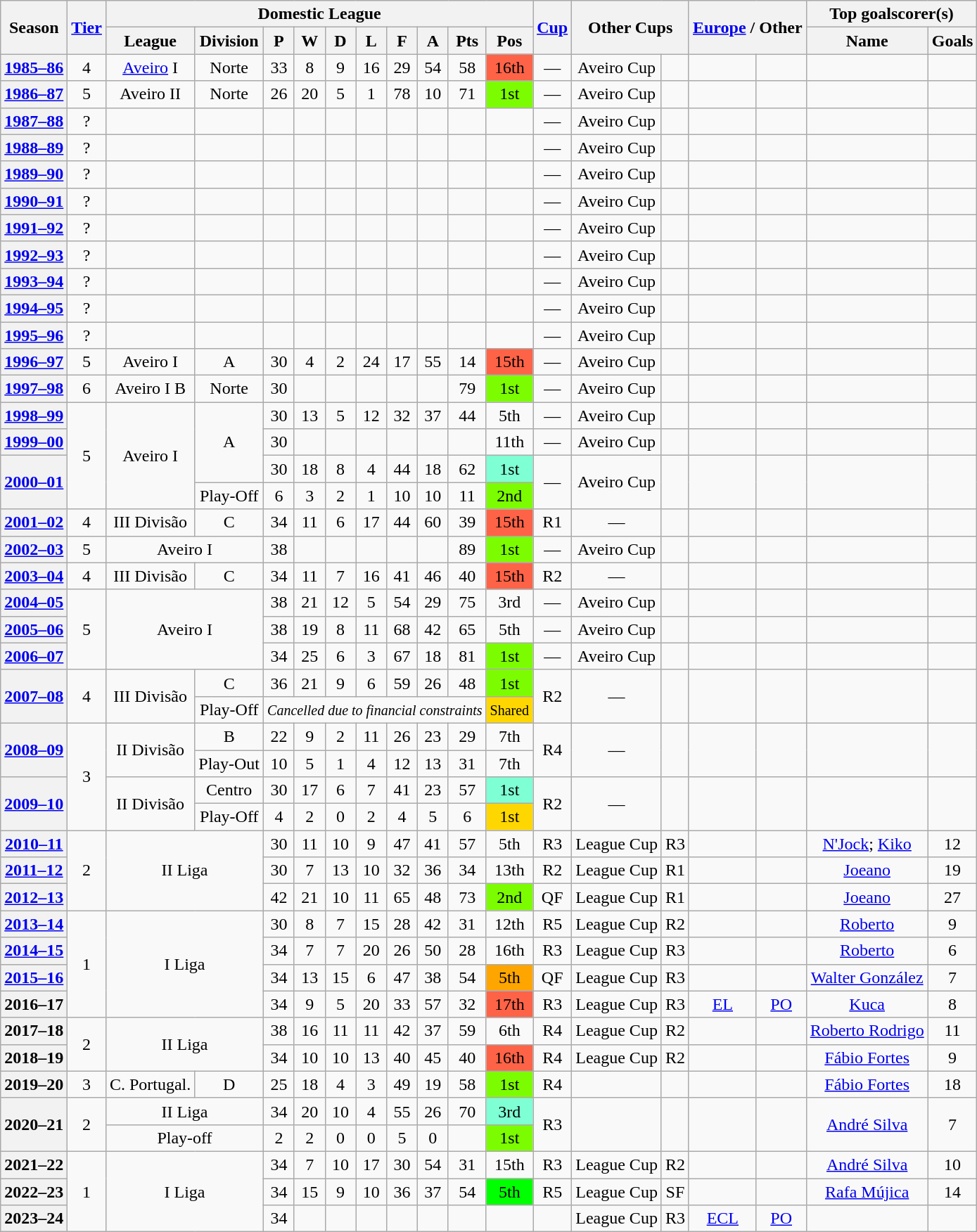<table class="wikitable" style="text-align: center">
<tr>
<th rowspan=2>Season</th>
<th rowspan=2><a href='#'>Tier</a></th>
<th colspan=10>Domestic League</th>
<th rowspan=2><a href='#'>Cup</a></th>
<th rowspan=2 colspan=2>Other Cups</th>
<th rowspan=2 colspan=2><a href='#'>Europe</a> / Other</th>
<th colspan=2>Top goalscorer(s)</th>
</tr>
<tr>
<th>League</th>
<th>Division</th>
<th>P</th>
<th>W</th>
<th>D</th>
<th>L</th>
<th>F</th>
<th>A</th>
<th>Pts</th>
<th>Pos</th>
<th>Name</th>
<th>Goals</th>
</tr>
<tr>
<th><a href='#'>1985–86</a></th>
<td>4</td>
<td><a href='#'>Aveiro</a> I</td>
<td>Norte</td>
<td>33</td>
<td>8</td>
<td>9</td>
<td>16</td>
<td>29</td>
<td>54</td>
<td>58</td>
<td bgcolor=Tomato>16th</td>
<td>—</td>
<td>Aveiro Cup</td>
<td></td>
<td></td>
<td></td>
<td></td>
<td></td>
</tr>
<tr>
<th><a href='#'>1986–87</a></th>
<td>5</td>
<td>Aveiro II</td>
<td>Norte</td>
<td>26</td>
<td>20</td>
<td>5</td>
<td>1</td>
<td>78</td>
<td>10</td>
<td>71</td>
<td bgcolor=LawnGreen>1st</td>
<td>—</td>
<td>Aveiro Cup</td>
<td></td>
<td></td>
<td></td>
<td></td>
<td></td>
</tr>
<tr>
<th><a href='#'>1987–88</a></th>
<td>?</td>
<td></td>
<td></td>
<td></td>
<td></td>
<td></td>
<td></td>
<td></td>
<td></td>
<td></td>
<td></td>
<td>—</td>
<td>Aveiro Cup</td>
<td></td>
<td></td>
<td></td>
<td></td>
<td></td>
</tr>
<tr>
<th><a href='#'>1988–89</a></th>
<td>?</td>
<td></td>
<td></td>
<td></td>
<td></td>
<td></td>
<td></td>
<td></td>
<td></td>
<td></td>
<td></td>
<td>—</td>
<td>Aveiro Cup</td>
<td></td>
<td></td>
<td></td>
<td></td>
<td></td>
</tr>
<tr>
<th><a href='#'>1989–90</a></th>
<td>?</td>
<td></td>
<td></td>
<td></td>
<td></td>
<td></td>
<td></td>
<td></td>
<td></td>
<td></td>
<td></td>
<td>—</td>
<td>Aveiro Cup</td>
<td></td>
<td></td>
<td></td>
<td></td>
<td></td>
</tr>
<tr>
<th><a href='#'>1990–91</a></th>
<td>?</td>
<td></td>
<td></td>
<td></td>
<td></td>
<td></td>
<td></td>
<td></td>
<td></td>
<td></td>
<td></td>
<td>—</td>
<td>Aveiro Cup</td>
<td></td>
<td></td>
<td></td>
<td></td>
<td></td>
</tr>
<tr>
<th><a href='#'>1991–92</a></th>
<td>?</td>
<td></td>
<td></td>
<td></td>
<td></td>
<td></td>
<td></td>
<td></td>
<td></td>
<td></td>
<td></td>
<td>—</td>
<td>Aveiro Cup</td>
<td></td>
<td></td>
<td></td>
<td></td>
<td></td>
</tr>
<tr>
<th><a href='#'>1992–93</a></th>
<td>?</td>
<td></td>
<td></td>
<td></td>
<td></td>
<td></td>
<td></td>
<td></td>
<td></td>
<td></td>
<td></td>
<td>—</td>
<td>Aveiro Cup</td>
<td></td>
<td></td>
<td></td>
<td></td>
<td></td>
</tr>
<tr>
<th><a href='#'>1993–94</a></th>
<td>?</td>
<td></td>
<td></td>
<td></td>
<td></td>
<td></td>
<td></td>
<td></td>
<td></td>
<td></td>
<td></td>
<td>—</td>
<td>Aveiro Cup</td>
<td></td>
<td></td>
<td></td>
<td></td>
<td></td>
</tr>
<tr>
<th><a href='#'>1994–95</a></th>
<td>?</td>
<td></td>
<td></td>
<td></td>
<td></td>
<td></td>
<td></td>
<td></td>
<td></td>
<td></td>
<td></td>
<td>—</td>
<td>Aveiro Cup</td>
<td></td>
<td></td>
<td></td>
<td></td>
<td></td>
</tr>
<tr>
<th><a href='#'>1995–96</a></th>
<td>?</td>
<td></td>
<td></td>
<td></td>
<td></td>
<td></td>
<td></td>
<td></td>
<td></td>
<td></td>
<td></td>
<td>—</td>
<td>Aveiro Cup</td>
<td></td>
<td></td>
<td></td>
<td></td>
<td></td>
</tr>
<tr>
<th><a href='#'>1996–97</a></th>
<td>5</td>
<td>Aveiro I</td>
<td>A</td>
<td>30</td>
<td>4</td>
<td>2</td>
<td>24</td>
<td>17</td>
<td>55</td>
<td>14</td>
<td bgcolor=Tomato>15th</td>
<td>—</td>
<td>Aveiro Cup</td>
<td></td>
<td></td>
<td></td>
<td></td>
<td></td>
</tr>
<tr>
<th><a href='#'>1997–98</a></th>
<td>6</td>
<td>Aveiro I B</td>
<td>Norte</td>
<td>30</td>
<td></td>
<td></td>
<td></td>
<td></td>
<td></td>
<td>79</td>
<td bgcolor=LawnGreen>1st</td>
<td>—</td>
<td>Aveiro Cup</td>
<td></td>
<td></td>
<td></td>
<td></td>
<td></td>
</tr>
<tr>
<th><a href='#'>1998–99</a></th>
<td rowspan=4>5</td>
<td rowspan=4>Aveiro I</td>
<td rowspan=3>A</td>
<td>30</td>
<td>13</td>
<td>5</td>
<td>12</td>
<td>32</td>
<td>37</td>
<td>44</td>
<td>5th</td>
<td>—</td>
<td>Aveiro Cup</td>
<td></td>
<td></td>
<td></td>
<td></td>
<td></td>
</tr>
<tr>
<th><a href='#'>1999–00</a></th>
<td>30</td>
<td></td>
<td></td>
<td></td>
<td></td>
<td></td>
<td></td>
<td>11th</td>
<td>—</td>
<td>Aveiro Cup</td>
<td></td>
<td></td>
<td></td>
<td></td>
<td></td>
</tr>
<tr>
<th rowspan="2"><a href='#'>2000–01</a></th>
<td>30</td>
<td>18</td>
<td>8</td>
<td>4</td>
<td>44</td>
<td>18</td>
<td>62</td>
<td bgcolor=AquaMarine>1st</td>
<td rowspan="2">—</td>
<td rowspan="2">Aveiro Cup</td>
<td rowspan="2"></td>
<td rowspan="2"></td>
<td rowspan="2"></td>
<td rowspan="2"></td>
<td rowspan="2"></td>
</tr>
<tr>
<td>Play-Off</td>
<td>6</td>
<td>3</td>
<td>2</td>
<td>1</td>
<td>10</td>
<td>10</td>
<td>11</td>
<td bgcolor=LawnGreen>2nd</td>
</tr>
<tr>
<th><a href='#'>2001–02</a></th>
<td>4</td>
<td>III Divisão</td>
<td>C</td>
<td>34</td>
<td>11</td>
<td>6</td>
<td>17</td>
<td>44</td>
<td>60</td>
<td>39</td>
<td bgcolor=Tomato>15th</td>
<td>R1</td>
<td>—</td>
<td></td>
<td></td>
<td></td>
<td></td>
<td></td>
</tr>
<tr>
<th><a href='#'>2002–03</a></th>
<td>5</td>
<td colspan=2>Aveiro I</td>
<td>38</td>
<td></td>
<td></td>
<td></td>
<td></td>
<td></td>
<td>89</td>
<td bgcolor=LawnGreen>1st</td>
<td>—</td>
<td>Aveiro Cup</td>
<td></td>
<td></td>
<td></td>
<td></td>
<td></td>
</tr>
<tr>
<th><a href='#'>2003–04</a></th>
<td>4</td>
<td>III Divisão</td>
<td>C</td>
<td>34</td>
<td>11</td>
<td>7</td>
<td>16</td>
<td>41</td>
<td>46</td>
<td>40</td>
<td bgcolor=Tomato>15th</td>
<td>R2</td>
<td>—</td>
<td></td>
<td></td>
<td></td>
<td></td>
<td></td>
</tr>
<tr>
<th><a href='#'>2004–05</a></th>
<td rowspan=3>5</td>
<td rowspan=3 colspan=2>Aveiro I</td>
<td>38</td>
<td>21</td>
<td>12</td>
<td>5</td>
<td>54</td>
<td>29</td>
<td>75</td>
<td>3rd</td>
<td>—</td>
<td>Aveiro Cup</td>
<td></td>
<td></td>
<td></td>
<td></td>
<td></td>
</tr>
<tr>
<th><a href='#'>2005–06</a></th>
<td>38</td>
<td>19</td>
<td>8</td>
<td>11</td>
<td>68</td>
<td>42</td>
<td>65</td>
<td>5th</td>
<td>—</td>
<td>Aveiro Cup</td>
<td></td>
<td></td>
<td></td>
<td></td>
<td></td>
</tr>
<tr>
<th><a href='#'>2006–07</a></th>
<td>34</td>
<td>25</td>
<td>6</td>
<td>3</td>
<td>67</td>
<td>18</td>
<td>81</td>
<td bgcolor=LawnGreen>1st</td>
<td>—</td>
<td>Aveiro Cup</td>
<td></td>
<td></td>
<td></td>
<td></td>
<td></td>
</tr>
<tr>
<th rowspan=2><a href='#'>2007–08</a></th>
<td rowspan=2>4</td>
<td rowspan=2>III Divisão</td>
<td>C</td>
<td>36</td>
<td>21</td>
<td>9</td>
<td>6</td>
<td>59</td>
<td>26</td>
<td>48</td>
<td bgcolor=LawnGreen>1st</td>
<td rowspan="2">R2</td>
<td rowspan="2">—</td>
<td rowspan="2"></td>
<td rowspan="2"></td>
<td rowspan="2"></td>
<td rowspan="2"></td>
<td rowspan="2"></td>
</tr>
<tr>
<td>Play-Off</td>
<td colspan=7><em><small>Cancelled due to financial constraints</small></em></td>
<td bgcolor=Gold><small>Shared</small></td>
</tr>
<tr>
<th rowspan="2"><a href='#'>2008–09</a></th>
<td rowspan=4>3</td>
<td rowspan="2">II Divisão</td>
<td>B</td>
<td>22</td>
<td>9</td>
<td>2</td>
<td>11</td>
<td>26</td>
<td>23</td>
<td>29</td>
<td>7th</td>
<td rowspan="2">R4</td>
<td rowspan="2">—</td>
<td rowspan="2"></td>
<td rowspan="2"></td>
<td rowspan="2"></td>
<td rowspan="2"></td>
<td rowspan="2"></td>
</tr>
<tr>
<td>Play-Out</td>
<td>10</td>
<td>5</td>
<td>1</td>
<td>4</td>
<td>12</td>
<td>13</td>
<td>31</td>
<td>7th</td>
</tr>
<tr>
<th rowspan="2"><a href='#'>2009–10</a></th>
<td rowspan="2">II Divisão</td>
<td>Centro</td>
<td>30</td>
<td>17</td>
<td>6</td>
<td>7</td>
<td>41</td>
<td>23</td>
<td>57</td>
<td bgcolor=AquaMarine>1st</td>
<td rowspan="2">R2</td>
<td rowspan="2">—</td>
<td rowspan="2"></td>
<td rowspan="2"></td>
<td rowspan="2"></td>
<td rowspan="2"></td>
<td rowspan="2"></td>
</tr>
<tr>
<td>Play-Off</td>
<td>4</td>
<td>2</td>
<td>0</td>
<td>2</td>
<td>4</td>
<td>5</td>
<td>6</td>
<td bgcolor=Gold>1st</td>
</tr>
<tr>
<th><a href='#'>2010–11</a></th>
<td rowspan=3>2</td>
<td rowspan=3 colspan=2>II Liga</td>
<td>30</td>
<td>11</td>
<td>10</td>
<td>9</td>
<td>47</td>
<td>41</td>
<td>57</td>
<td>5th</td>
<td>R3</td>
<td>League Cup</td>
<td>R3</td>
<td></td>
<td></td>
<td><a href='#'>N'Jock</a>; <a href='#'>Kiko</a></td>
<td>12</td>
</tr>
<tr>
<th><a href='#'>2011–12</a></th>
<td>30</td>
<td>7</td>
<td>13</td>
<td>10</td>
<td>32</td>
<td>36</td>
<td>34</td>
<td>13th</td>
<td>R2</td>
<td>League Cup</td>
<td>R1</td>
<td></td>
<td></td>
<td><a href='#'>Joeano</a></td>
<td>19</td>
</tr>
<tr>
<th><a href='#'>2012–13</a></th>
<td>42</td>
<td>21</td>
<td>10</td>
<td>11</td>
<td>65</td>
<td>48</td>
<td>73</td>
<td bgcolor=LawnGreen>2nd</td>
<td>QF</td>
<td>League Cup</td>
<td>R1</td>
<td></td>
<td></td>
<td><a href='#'>Joeano</a></td>
<td>27</td>
</tr>
<tr>
<th><a href='#'>2013–14</a></th>
<td rowspan=4>1</td>
<td rowspan=4 colspan=2>I Liga</td>
<td>30</td>
<td>8</td>
<td>7</td>
<td>15</td>
<td>28</td>
<td>42</td>
<td>31</td>
<td>12th</td>
<td>R5</td>
<td>League Cup</td>
<td>R2</td>
<td></td>
<td></td>
<td><a href='#'>Roberto</a></td>
<td>9</td>
</tr>
<tr>
<th><a href='#'>2014–15</a></th>
<td>34</td>
<td>7</td>
<td>7</td>
<td>20</td>
<td>26</td>
<td>50</td>
<td>28</td>
<td>16th</td>
<td>R3</td>
<td>League Cup</td>
<td>R3</td>
<td></td>
<td></td>
<td><a href='#'>Roberto</a></td>
<td>6</td>
</tr>
<tr>
<th><a href='#'>2015–16</a></th>
<td>34</td>
<td>13</td>
<td>15</td>
<td>6</td>
<td>47</td>
<td>38</td>
<td>54</td>
<td bgcolor=Orange>5th</td>
<td>QF</td>
<td>League Cup</td>
<td>R3</td>
<td></td>
<td></td>
<td><a href='#'>Walter González</a></td>
<td>7</td>
</tr>
<tr>
<th>2016–17</th>
<td>34</td>
<td>9</td>
<td>5</td>
<td>20</td>
<td>33</td>
<td>57</td>
<td>32</td>
<td bgcolor=Tomato>17th</td>
<td>R3</td>
<td>League Cup</td>
<td>R3</td>
<td><a href='#'>EL</a></td>
<td><a href='#'>PO</a></td>
<td><a href='#'>Kuca</a></td>
<td>8</td>
</tr>
<tr>
<th>2017–18</th>
<td rowspan=2>2</td>
<td rowspan=2 colspan=2>II Liga</td>
<td>38</td>
<td>16</td>
<td>11</td>
<td>11</td>
<td>42</td>
<td>37</td>
<td>59</td>
<td>6th</td>
<td>R4</td>
<td>League Cup</td>
<td>R2</td>
<td></td>
<td></td>
<td><a href='#'>Roberto Rodrigo</a></td>
<td>11</td>
</tr>
<tr>
<th>2018–19</th>
<td>34</td>
<td>10</td>
<td>10</td>
<td>13</td>
<td>40</td>
<td>45</td>
<td>40</td>
<td bgcolor=Tomato>16th</td>
<td>R4</td>
<td>League Cup</td>
<td>R2</td>
<td></td>
<td></td>
<td><a href='#'>Fábio Fortes</a></td>
<td>9</td>
</tr>
<tr>
<th>2019–20</th>
<td>3</td>
<td>C. Portugal.</td>
<td>D</td>
<td>25</td>
<td>18</td>
<td>4</td>
<td>3</td>
<td>49</td>
<td>19</td>
<td>58</td>
<td bgcolor=LawnGreen>1st</td>
<td>R4</td>
<td></td>
<td></td>
<td></td>
<td></td>
<td><a href='#'>Fábio Fortes</a></td>
<td>18</td>
</tr>
<tr>
<th rowspan=2>2020–21</th>
<td rowspan=2>2</td>
<td colspan=2>II Liga</td>
<td>34</td>
<td>20</td>
<td>10</td>
<td>4</td>
<td>55</td>
<td>26</td>
<td>70</td>
<td bgcolor=AquaMarine>3rd</td>
<td rowspan=2>R3</td>
<td rowspan=2></td>
<td rowspan=2></td>
<td rowspan=2></td>
<td rowspan=2></td>
<td rowspan=2><a href='#'>André Silva</a></td>
<td rowspan=2>7</td>
</tr>
<tr>
<td colspan=2>Play-off</td>
<td>2</td>
<td>2</td>
<td>0</td>
<td>0</td>
<td>5</td>
<td>0</td>
<td></td>
<td bgcolor=LawnGreen>1st</td>
</tr>
<tr>
<th>2021–22</th>
<td rowspan=3>1</td>
<td rowspan=3 colspan=2>I Liga</td>
<td>34</td>
<td>7</td>
<td>10</td>
<td>17</td>
<td>30</td>
<td>54</td>
<td>31</td>
<td>15th</td>
<td>R3</td>
<td>League Cup</td>
<td>R2</td>
<td></td>
<td></td>
<td><a href='#'>André Silva</a></td>
<td>10</td>
</tr>
<tr>
<th>2022–23</th>
<td>34</td>
<td>15</td>
<td>9</td>
<td>10</td>
<td>36</td>
<td>37</td>
<td>54</td>
<td bgcolor=lime>5th</td>
<td>R5</td>
<td>League Cup</td>
<td>SF</td>
<td></td>
<td></td>
<td><a href='#'>Rafa Mújica</a></td>
<td>14</td>
</tr>
<tr>
<th>2023–24</th>
<td>34</td>
<td></td>
<td></td>
<td></td>
<td></td>
<td></td>
<td></td>
<td></td>
<td></td>
<td>League Cup</td>
<td>R3</td>
<td><a href='#'>ECL</a></td>
<td><a href='#'>PO</a></td>
<td></td>
<td></td>
</tr>
</table>
